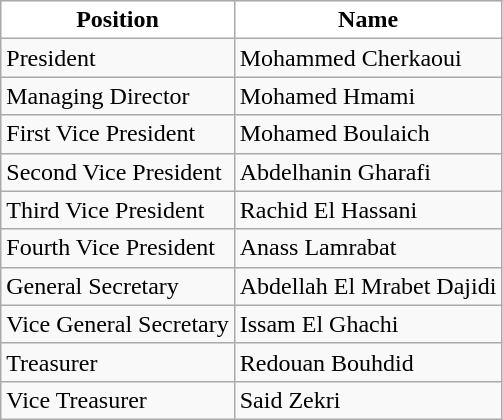<table class="wikitable">
<tr>
<th style="color:black; background:#FFFFFF;">Position</th>
<th style="color:black; background:#FFFFFF;">Name</th>
</tr>
<tr>
<td>President</td>
<td>Mohammed Cherkaoui</td>
</tr>
<tr>
<td>Managing Director</td>
<td>Mohamed Hmami</td>
</tr>
<tr>
<td>First Vice President</td>
<td>Mohamed Boulaich</td>
</tr>
<tr>
<td>Second Vice President</td>
<td>Abdelhanin Gharafi</td>
</tr>
<tr>
<td>Third Vice President</td>
<td>Rachid El Hassani</td>
</tr>
<tr>
<td>Fourth Vice President</td>
<td>Anass Lamrabat</td>
</tr>
<tr>
<td>General Secretary</td>
<td>Abdellah El Mrabet Dajidi</td>
</tr>
<tr>
<td>Vice General Secretary</td>
<td>Issam El Ghachi</td>
</tr>
<tr>
<td>Treasurer</td>
<td>Redouan Bouhdid</td>
</tr>
<tr>
<td>Vice Treasurer</td>
<td>Said Zekri</td>
</tr>
</table>
